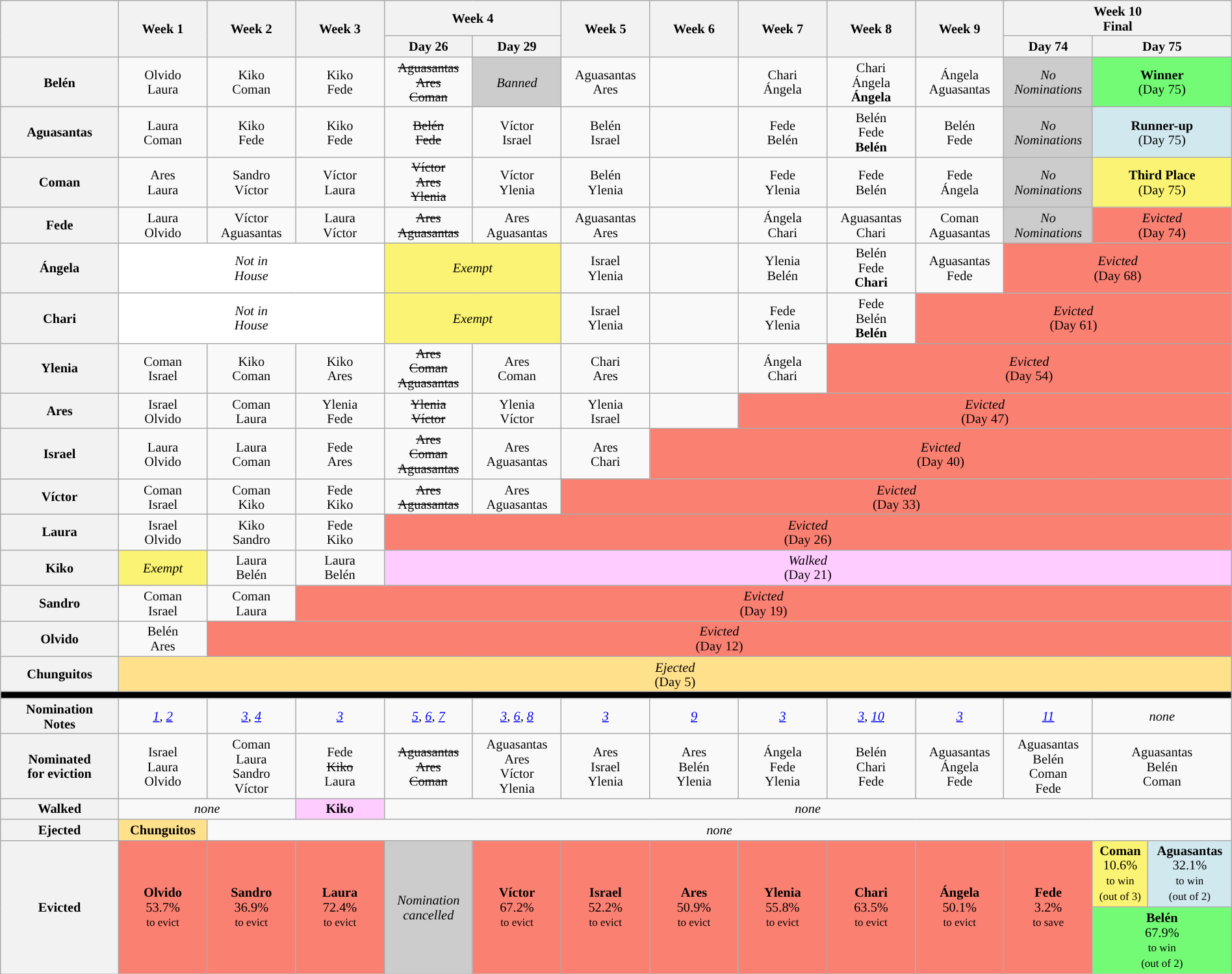<table class="wikitable" style="text-align:center; width: 100%; font-size:85%; line-height:15px;">
<tr>
<th rowspan=2 style="width:8%"></th>
<th rowspan=2 style="width:6%">Week 1</th>
<th rowspan=2 style="width:6%">Week 2</th>
<th rowspan=2 style="width:6%">Week 3</th>
<th colspan="2" style="width: 12%;">Week 4</th>
<th rowspan=2 style="width:6%">Week 5</th>
<th rowspan=2 style="width:6%">Week 6</th>
<th rowspan=2 style="width:6%">Week 7</th>
<th rowspan=2 style="width:6%">Week 8</th>
<th rowspan="2" style="width: 6%;">Week 9</th>
<th colspan="3">Week 10<br>Final</th>
</tr>
<tr>
<th style="width:6%">Day 26</th>
<th style="width:6%">Day 29</th>
<th style="width:6%">Day 74</th>
<th colspan="2" style="width:8%">Day 75</th>
</tr>
<tr>
<th>Belén</th>
<td>Olvido<br>Laura</td>
<td>Kiko<br>Coman</td>
<td>Kiko<br>Fede</td>
<td><s>Aguasantas<br>Ares<br>Coman</s></td>
<td style="background:#CCCCCC"><em>Banned</em></td>
<td>Aguasantas<br>Ares</td>
<td><br></td>
<td>Chari<br>Ángela</td>
<td>Chari<br>Ángela<br><strong>Ángela</strong></td>
<td>Ángela<br>Aguasantas</td>
<td style="background:#CCCCCC"><em>No<br>Nominations</em></td>
<td colspan="2" style="background:#73FB76"><strong>Winner</strong><br>(Day 75)</td>
</tr>
<tr>
<th>Aguasantas</th>
<td>Laura<br>Coman</td>
<td>Kiko<br>Fede</td>
<td>Kiko<br>Fede</td>
<td><s>Belén<br>Fede</s></td>
<td>Víctor<br>Israel</td>
<td>Belén<br>Israel</td>
<td><br></td>
<td>Fede<br>Belén</td>
<td>Belén<br>Fede<br><strong>Belén</strong></td>
<td>Belén<br>Fede</td>
<td style="background:#CCCCCC"><em>No<br>Nominations</em></td>
<td colspan="2" style="background:#D1E8EF"><strong>Runner-up</strong><br>(Day 75)</td>
</tr>
<tr>
<th>Coman</th>
<td>Ares<br>Laura</td>
<td>Sandro<br>Víctor</td>
<td>Víctor<br>Laura</td>
<td><s>Víctor<br>Ares<br>Ylenia</s></td>
<td>Víctor<br>Ylenia</td>
<td>Belén<br>Ylenia</td>
<td><br></td>
<td>Fede<br>Ylenia</td>
<td>Fede<br>Belén</td>
<td>Fede<br>Ángela</td>
<td style="background:#CCCCCC"><em>No<br>Nominations</em></td>
<td colspan="2" style="background:#FBF373"><strong>Third Place</strong><br>(Day 75)</td>
</tr>
<tr>
<th>Fede</th>
<td>Laura<br>Olvido</td>
<td>Víctor<br>Aguasantas</td>
<td>Laura<br>Víctor</td>
<td><s>Ares<br>Aguasantas</s></td>
<td>Ares<br>Aguasantas</td>
<td>Aguasantas<br>Ares</td>
<td><br></td>
<td>Ángela<br>Chari</td>
<td>Aguasantas<br>Chari</td>
<td>Coman<br>Aguasantas</td>
<td style="background:#CCCCCC"><em>No<br>Nominations</em></td>
<td colspan="2" style="background:salmon; text-align:center;"><em>Evicted</em><br>(Day 74)</td>
</tr>
<tr>
<th>Ángela</th>
<td style="background:white;" colspan=3><em>Not in<br>House</em></td>
<td colspan="2" style="background:#FBF373;"><em>Exempt</em></td>
<td>Israel<br>Ylenia</td>
<td><br></td>
<td>Ylenia<br>Belén</td>
<td>Belén<br>Fede<br><strong>Chari</strong></td>
<td>Aguasantas<br>Fede</td>
<td colspan="3" style="background:salmon; text-align:center;"><em>Evicted</em><br>(Day 68)</td>
</tr>
<tr>
<th>Chari</th>
<td style="background:white;" colspan=3><em>Not in<br>House</em></td>
<td colspan="2" style="background:#FBF373;"><em>Exempt</em></td>
<td>Israel<br>Ylenia</td>
<td><br></td>
<td>Fede<br>Ylenia</td>
<td>Fede<br>Belén<br><strong>Belén</strong></td>
<td colspan="4" style="background:salmon; text-align:center;"><em>Evicted</em><br>(Day 61)</td>
</tr>
<tr>
<th>Ylenia</th>
<td>Coman<br>Israel</td>
<td>Kiko<br>Coman</td>
<td>Kiko<br>Ares</td>
<td><s>Ares<br>Coman<br>Aguasantas</s></td>
<td>Ares<br>Coman</td>
<td>Chari<br>Ares</td>
<td><br></td>
<td>Ángela<br>Chari</td>
<td colspan="5" style="background:salmon; text-align:center;"><em>Evicted</em><br>(Day 54)</td>
</tr>
<tr>
<th>Ares</th>
<td>Israel<br>Olvido</td>
<td>Coman<br>Laura</td>
<td>Ylenia<br>Fede</td>
<td><s>Ylenia<br>Víctor</s></td>
<td>Ylenia<br>Víctor</td>
<td>Ylenia<br>Israel</td>
<td><br></td>
<td colspan="6" style="background:salmon; text-align:center;"><em>Evicted</em><br>(Day 47)</td>
</tr>
<tr>
<th>Israel</th>
<td>Laura<br>Olvido</td>
<td>Laura<br>Coman</td>
<td>Fede<br>Ares</td>
<td><s>Ares<br>Coman<br>Aguasantas</s></td>
<td>Ares<br>Aguasantas</td>
<td>Ares<br>Chari</td>
<td colspan="7" style="background:salmon; text-align:center;"><em>Evicted</em><br>(Day 40)</td>
</tr>
<tr>
<th>Víctor</th>
<td>Coman<br>Israel</td>
<td>Coman<br>Kiko</td>
<td>Fede<br>Kiko</td>
<td><s>Ares<br>Aguasantas</s></td>
<td>Ares<br>Aguasantas</td>
<td colspan="8" style="background:salmon; text-align:center;"><em>Evicted</em><br>(Day 33)</td>
</tr>
<tr>
<th>Laura</th>
<td>Israel<br>Olvido</td>
<td>Kiko<br>Sandro</td>
<td>Fede<br>Kiko</td>
<td colspan="10" style="background:salmon; text-align:center;"><em>Evicted</em><br>(Day 26)</td>
</tr>
<tr>
<th>Kiko</th>
<td style="background:#FBF373;"><em>Exempt</em></td>
<td>Laura<br>Belén</td>
<td>Laura<br>Belén</td>
<td colspan="10" style="background:#ffccff;"><em>Walked</em><br>(Day 21)</td>
</tr>
<tr>
<th>Sandro</th>
<td>Coman<br>Israel</td>
<td>Coman<br>Laura</td>
<td colspan="11" style="background:salmon; text-align:center;"><em>Evicted</em><br>(Day 19)</td>
</tr>
<tr>
<th>Olvido</th>
<td>Belén<br>Ares</td>
<td colspan="12" style="background:salmon; text-align:center;"><em>Evicted</em><br>(Day 12)</td>
</tr>
<tr>
<th>Chunguitos</th>
<td colspan="13" style="background:#FFE08B"><em>Ejected</em><br>(Day 5)</td>
</tr>
<tr>
<th colspan="14" style="background-color: black;"></th>
</tr>
<tr>
<th>Nomination<br>Notes</th>
<td><em><a href='#'>1</a></em>, <em><a href='#'>2</a></em></td>
<td><em><a href='#'>3</a></em>, <em><a href='#'>4</a></em></td>
<td><em><a href='#'>3</a></em></td>
<td><em><a href='#'>5</a></em>, <em><a href='#'>6</a></em>, <em><a href='#'>7</a></em></td>
<td><em><a href='#'>3</a></em>, <em><a href='#'>6</a></em>, <em><a href='#'>8</a></em></td>
<td><em><a href='#'>3</a></em></td>
<td><em><a href='#'>9</a></em></td>
<td><em><a href='#'>3</a></em></td>
<td><em><a href='#'>3</a></em>, <em><a href='#'>10</a></em></td>
<td><em><a href='#'>3</a></em></td>
<td><em><a href='#'>11</a></em></td>
<td colspan="2"><em>none</em></td>
</tr>
<tr>
<th>Nominated<br>for eviction</th>
<td>Israel<br>Laura<br>Olvido</td>
<td>Coman<br>Laura<br>Sandro<br>Víctor</td>
<td>Fede<br><s>Kiko</s><br>Laura</td>
<td><s>Aguasantas<br>Ares<br>Coman</s></td>
<td>Aguasantas<br>Ares<br>Víctor<br>Ylenia</td>
<td>Ares<br>Israel<br>Ylenia</td>
<td>Ares<br>Belén<br>Ylenia</td>
<td>Ángela<br>Fede<br>Ylenia</td>
<td>Belén<br>Chari<br>Fede</td>
<td>Aguasantas<br>Ángela<br>Fede</td>
<td>Aguasantas<br>Belén<br>Coman<br>Fede</td>
<td colspan="2">Aguasantas<br>Belén<br>Coman</td>
</tr>
<tr>
<th>Walked</th>
<td colspan=2><em>none</em></td>
<td style="background:#ffccff;"><strong>Kiko</strong></td>
<td colspan="10"><em>none</em></td>
</tr>
<tr>
<th>Ejected</th>
<td style="background:#FFE08B"><strong>Chunguitos</strong></td>
<td colspan="12"><em>none</em></td>
</tr>
<tr>
<th rowspan="2">Evicted</th>
<td rowspan="2" style="background:salmon; text-align: center;"><strong>Olvido</strong><br>53.7%<br><small>to evict</small></td>
<td rowspan="2" style="background:salmon; text-align: center;"><strong>Sandro</strong><br>36.9%<br><small>to evict</small></td>
<td rowspan="2" style="background:salmon; text-align: center;"><strong>Laura</strong><br>72.4%<br><small>to evict</small></td>
<td rowspan="2" style="background:#CCCCCC;"><em>Nomination<br>cancelled</em></td>
<td rowspan="2" style="background:salmon; text-align: center;"><strong>Víctor</strong><br>67.2%<br><small>to evict</small></td>
<td rowspan="2" style="background:salmon; text-align: center;"><strong>Israel</strong><br>52.2%<br><small>to evict</small></td>
<td rowspan="2" style="background:salmon; text-align: center;"><strong>Ares</strong><br>50.9%<br><small>to evict</small></td>
<td rowspan="2" style="background:salmon; text-align: center;"><strong>Ylenia</strong><br>55.8%<br><small>to evict</small></td>
<td rowspan="2" style="background:salmon; text-align: center;"><strong>Chari</strong><br>63.5%<br><small>to evict</small></td>
<td rowspan="2" style="background:salmon; text-align: center;"><strong>Ángela</strong><br>50.1%<br><small>to evict</small></td>
<td rowspan="2" style="background:salmon; text-align: center;"><strong>Fede</strong><br>3.2%<br><small>to save</small></td>
<td style="background:#FBF373"><strong>Coman</strong><br>10.6%<br><small>to win<br>(out of 3)</small></td>
<td style="background:#D1E8EF; text-align: center;"><strong>Aguasantas</strong><br>32.1%<br><small>to win<br>(out of 2)</small></td>
</tr>
<tr>
<td colspan="2" style="background:#73FB76; text-align:center;"><strong>Belén</strong><br>67.9%<br><small>to win<br>(out of 2)</small></td>
</tr>
</table>
